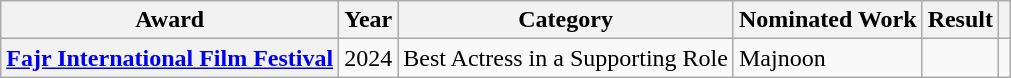<table class="wikitable sortable plainrowheaders">
<tr>
<th scope="col">Award</th>
<th scope="col">Year</th>
<th scope="col">Category</th>
<th scope="col">Nominated Work</th>
<th scope="col">Result</th>
<th class="unsortable" scope="col"></th>
</tr>
<tr>
<th scope="row"><a href='#'>Fajr International Film Festival</a></th>
<td>2024</td>
<td>Best Actress in a Supporting Role</td>
<td>Majnoon</td>
<td></td>
<td></td>
</tr>
</table>
